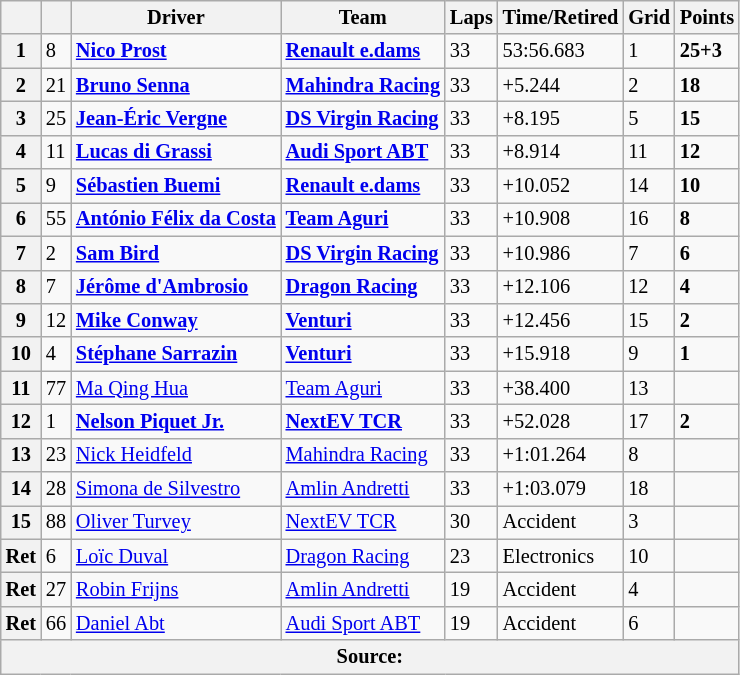<table class="wikitable" style="font-size: 85%">
<tr>
<th></th>
<th></th>
<th>Driver</th>
<th>Team</th>
<th>Laps</th>
<th>Time/Retired</th>
<th>Grid</th>
<th>Points</th>
</tr>
<tr>
<th>1</th>
<td>8</td>
<td> <strong><a href='#'>Nico Prost</a></strong></td>
<td><strong><a href='#'>Renault e.dams</a></strong></td>
<td>33</td>
<td>53:56.683</td>
<td>1</td>
<td><strong>25+3</strong></td>
</tr>
<tr>
<th>2</th>
<td>21</td>
<td> <strong><a href='#'>Bruno Senna</a></strong></td>
<td><strong><a href='#'>Mahindra Racing</a></strong></td>
<td>33</td>
<td>+5.244</td>
<td>2</td>
<td><strong>18</strong></td>
</tr>
<tr>
<th>3</th>
<td>25</td>
<td> <strong><a href='#'>Jean-Éric Vergne</a></strong></td>
<td><strong><a href='#'>DS Virgin Racing</a></strong></td>
<td>33</td>
<td>+8.195</td>
<td>5</td>
<td><strong>15</strong></td>
</tr>
<tr>
<th>4</th>
<td>11</td>
<td> <strong><a href='#'>Lucas di Grassi</a></strong></td>
<td><strong><a href='#'>Audi Sport ABT</a></strong></td>
<td>33</td>
<td>+8.914</td>
<td>11</td>
<td><strong>12</strong></td>
</tr>
<tr>
<th>5</th>
<td>9</td>
<td> <strong><a href='#'>Sébastien Buemi</a></strong></td>
<td><strong><a href='#'>Renault e.dams</a></strong></td>
<td>33</td>
<td>+10.052</td>
<td>14</td>
<td><strong>10</strong></td>
</tr>
<tr>
<th>6</th>
<td>55</td>
<td> <strong><a href='#'>António Félix da Costa</a></strong></td>
<td><strong><a href='#'>Team Aguri</a></strong></td>
<td>33</td>
<td>+10.908</td>
<td>16</td>
<td><strong>8</strong></td>
</tr>
<tr>
<th>7</th>
<td>2</td>
<td> <strong><a href='#'>Sam Bird</a></strong></td>
<td><strong><a href='#'>DS Virgin Racing</a></strong></td>
<td>33</td>
<td>+10.986</td>
<td>7</td>
<td><strong>6</strong></td>
</tr>
<tr>
<th>8</th>
<td>7</td>
<td> <strong><a href='#'>Jérôme d'Ambrosio</a></strong></td>
<td><strong><a href='#'>Dragon Racing</a></strong></td>
<td>33</td>
<td>+12.106</td>
<td>12</td>
<td><strong>4</strong></td>
</tr>
<tr>
<th>9</th>
<td>12</td>
<td> <strong><a href='#'>Mike Conway</a></strong></td>
<td><strong><a href='#'>Venturi</a></strong></td>
<td>33</td>
<td>+12.456</td>
<td>15</td>
<td><strong>2</strong></td>
</tr>
<tr>
<th>10</th>
<td>4</td>
<td> <strong><a href='#'>Stéphane Sarrazin</a></strong></td>
<td><strong><a href='#'>Venturi</a></strong></td>
<td>33</td>
<td>+15.918</td>
<td>9</td>
<td><strong>1</strong></td>
</tr>
<tr>
<th>11</th>
<td>77</td>
<td> <a href='#'>Ma Qing Hua</a></td>
<td><a href='#'>Team Aguri</a></td>
<td>33</td>
<td>+38.400</td>
<td>13</td>
<td></td>
</tr>
<tr>
<th>12</th>
<td>1</td>
<td> <strong><a href='#'>Nelson Piquet Jr.</a></strong></td>
<td><strong><a href='#'>NextEV TCR</a></strong></td>
<td>33</td>
<td>+52.028</td>
<td>17</td>
<td><strong>2</strong></td>
</tr>
<tr>
<th>13</th>
<td>23</td>
<td> <a href='#'>Nick Heidfeld</a></td>
<td><a href='#'>Mahindra Racing</a></td>
<td>33</td>
<td>+1:01.264</td>
<td>8</td>
<td></td>
</tr>
<tr>
<th>14</th>
<td>28</td>
<td> <a href='#'>Simona de Silvestro</a></td>
<td><a href='#'>Amlin Andretti</a></td>
<td>33</td>
<td>+1:03.079</td>
<td>18</td>
<td></td>
</tr>
<tr>
<th>15</th>
<td>88</td>
<td> <a href='#'>Oliver Turvey</a></td>
<td><a href='#'>NextEV TCR</a></td>
<td>30</td>
<td>Accident</td>
<td>3</td>
<td></td>
</tr>
<tr>
<th>Ret</th>
<td>6</td>
<td> <a href='#'>Loïc Duval</a></td>
<td><a href='#'>Dragon Racing</a></td>
<td>23</td>
<td>Electronics</td>
<td>10</td>
<td></td>
</tr>
<tr>
<th>Ret</th>
<td>27</td>
<td> <a href='#'>Robin Frijns</a></td>
<td><a href='#'>Amlin Andretti</a></td>
<td>19</td>
<td>Accident</td>
<td>4</td>
<td></td>
</tr>
<tr>
<th>Ret</th>
<td>66</td>
<td> <a href='#'>Daniel Abt</a></td>
<td><a href='#'>Audi Sport ABT</a></td>
<td>19</td>
<td>Accident</td>
<td>6</td>
<td></td>
</tr>
<tr>
<th colspan="8">Source:</th>
</tr>
</table>
